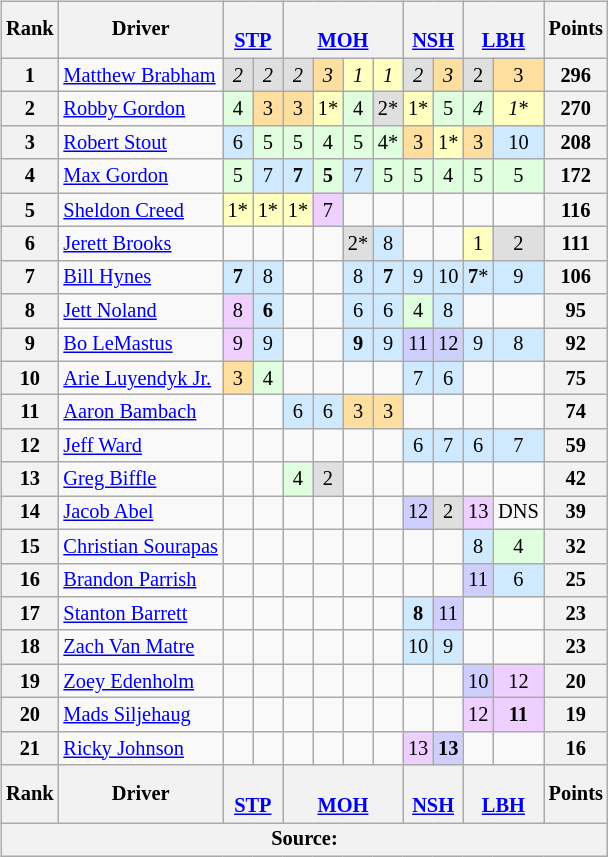<table>
<tr>
<td valign="top"><br><table class="wikitable" style="font-size: 85%; text-align: center">
<tr>
<th>Rank</th>
<th>Driver</th>
<th colspan=2><br><a href='#'>STP</a></th>
<th colspan=4><br><a href='#'>MOH</a></th>
<th colspan=2><br><a href='#'>NSH</a></th>
<th colspan=2><br><a href='#'>LBH</a></th>
<th>Points</th>
</tr>
<tr>
<th>1</th>
<td align="left"> <a href='#'>Matthew Brabham</a></td>
<td style="background:#DFDFDF;"><em>2</em></td>
<td style="background:#DFDFDF;"><em>2</em></td>
<td style="background:#DFDFDF;"><em>2</em></td>
<td style="background:#FFDF9F;"><em>3</em></td>
<td style="background:#FFFFBF;"><em>1</em></td>
<td style="background:#FFFFBF;"><em>1</em></td>
<td style="background:#DFDFDF;"><em>2</em></td>
<td style="background:#FFDF9F;"><em>3</em></td>
<td style="background:#DFDFDF;">2</td>
<td style="background:#FFDF9F;">3</td>
<th>296</th>
</tr>
<tr>
<th>2</th>
<td align="left"> <a href='#'>Robby Gordon</a></td>
<td style="background:#DFFFDF;">4</td>
<td style="background:#FFDF9F;">3</td>
<td style="background:#FFDF9F;">3</td>
<td style="background:#FFFFBF;">1*</td>
<td style="background:#DFFFDF;">4</td>
<td style="background:#DFDFDF;">2*</td>
<td style="background:#FFFFBF;">1*</td>
<td style="background:#DFFFDF;">5</td>
<td style="background:#DFFFDF;"><em>4</em></td>
<td style="background:#FFFFBF;"><em>1</em>*</td>
<th>270</th>
</tr>
<tr>
<th>3</th>
<td align="left"> <a href='#'>Robert Stout</a></td>
<td style="background:#CFEAFF;">6</td>
<td style="background:#DFFFDF;">5</td>
<td style="background:#DFFFDF;">5</td>
<td style="background:#DFFFDF;">4</td>
<td style="background:#DFFFDF;">5</td>
<td style="background:#DFFFDF;">4*</td>
<td style="background:#FFDF9F;">3</td>
<td style="background:#FFFFBF;">1*</td>
<td style="background:#FFDF9F;">3</td>
<td style="background:#CFEAFF;">10</td>
<th>208</th>
</tr>
<tr>
<th>4</th>
<td align="left"> <a href='#'>Max Gordon</a></td>
<td style="background:#DFFFDF;">5</td>
<td style="background:#CFEAFF;">7</td>
<td style="background:#CFEAFF;"><strong>7</strong></td>
<td style="background:#DFFFDF;"><strong>5</strong></td>
<td style="background:#CFEAFF;">7</td>
<td style="background:#DFFFDF;">5</td>
<td style="background:#DFFFDF;">5</td>
<td style="background:#DFFFDF;">4</td>
<td style="background:#DFFFDF;">5</td>
<td style="background:#DFFFDF;">5</td>
<th>172</th>
</tr>
<tr>
<th>5</th>
<td align="left"> <a href='#'>Sheldon Creed</a></td>
<td style="background:#FFFFBF;">1*</td>
<td style="background:#FFFFBF;">1*</td>
<td style="background:#FFFFBF;">1*</td>
<td style="background:#EFCFFF;">7</td>
<td></td>
<td></td>
<td></td>
<td></td>
<td></td>
<td></td>
<th>116</th>
</tr>
<tr>
<th>6</th>
<td align="left"> <a href='#'>Jerett Brooks</a></td>
<td></td>
<td></td>
<td></td>
<td></td>
<td style="background:#DFDFDF;">2*</td>
<td style="background:#CFEAFF;">8</td>
<td></td>
<td></td>
<td style="background:#FFFFBF;">1</td>
<td style="background:#DFDFDF;">2</td>
<th>111</th>
</tr>
<tr>
<th>7</th>
<td align="left"> <a href='#'>Bill Hynes</a></td>
<td style="background:#CFEAFF;"><strong>7</strong></td>
<td style="background:#CFEAFF;">8</td>
<td></td>
<td></td>
<td style="background:#CFEAFF;">8</td>
<td style="background:#CFEAFF;"><strong>7</strong></td>
<td style="background:#CFEAFF;">9</td>
<td style="background:#CFEAFF;">10</td>
<td style="background:#CFEAFF;"><strong>7</strong>*</td>
<td style="background:#CFEAFF;">9</td>
<th>106</th>
</tr>
<tr>
<th>8</th>
<td align="left"> <a href='#'>Jett Noland</a></td>
<td style="background:#EFCFFF;">8</td>
<td style="background:#CFEAFF;"><strong>6</strong></td>
<td></td>
<td></td>
<td style="background:#CFEAFF;">6</td>
<td style="background:#CFEAFF;">6</td>
<td style="background:#DFFFDF;">4</td>
<td style="background:#CFEAFF;">8</td>
<td></td>
<td></td>
<th>95</th>
</tr>
<tr>
<th>9</th>
<td align="left"> <a href='#'>Bo LeMastus</a></td>
<td style="background:#EFCFFF;">9</td>
<td style="background:#CFEAFF;">9</td>
<td></td>
<td></td>
<td style="background:#CFEAFF;"><strong>9</strong></td>
<td style="background:#CFEAFF;">9</td>
<td style="background:#CFCFFF;">11</td>
<td style="background:#CFCFFF;">12</td>
<td style="background:#CFEAFF;">9</td>
<td style="background:#CFEAFF;">8</td>
<th>92</th>
</tr>
<tr>
<th>10</th>
<td align="left"> <a href='#'>Arie Luyendyk Jr.</a></td>
<td style="background:#FFDF9F;">3</td>
<td style="background:#DFFFDF;">4</td>
<td></td>
<td></td>
<td></td>
<td></td>
<td style="background:#CFEAFF;">7</td>
<td style="background:#CFEAFF;">6</td>
<td></td>
<td></td>
<th>75</th>
</tr>
<tr>
<th>11</th>
<td align="left"> <a href='#'>Aaron Bambach</a></td>
<td></td>
<td></td>
<td style="background:#CFEAFF;">6</td>
<td style="background:#CFEAFF;">6</td>
<td style="background:#FFDF9F;">3</td>
<td style="background:#FFDF9F;">3</td>
<td></td>
<td></td>
<td></td>
<td></td>
<th>74</th>
</tr>
<tr>
<th>12</th>
<td align="left"> <a href='#'>Jeff Ward</a></td>
<td></td>
<td></td>
<td></td>
<td></td>
<td></td>
<td></td>
<td style="background:#CFEAFF;">6</td>
<td style="background:#CFEAFF;">7</td>
<td style="background:#CFEAFF;">6</td>
<td style="background:#CFEAFF;">7</td>
<th>59</th>
</tr>
<tr>
<th>13</th>
<td align="left"> <a href='#'>Greg Biffle</a></td>
<td></td>
<td></td>
<td style="background:#DFFFDF;">4</td>
<td style="background:#DFDFDF;">2</td>
<td></td>
<td></td>
<td></td>
<td></td>
<td></td>
<td></td>
<th>42</th>
</tr>
<tr>
<th>14</th>
<td align="left"> <a href='#'>Jacob Abel</a></td>
<td></td>
<td></td>
<td></td>
<td></td>
<td></td>
<td></td>
<td style="background:#CFCFFF;">12</td>
<td style="background:#DFDFDF;">2</td>
<td style="background:#EFCFFF;">13</td>
<td>DNS</td>
<th>39</th>
</tr>
<tr>
<th>15</th>
<td align="left" nowrap> <a href='#'>Christian Sourapas</a></td>
<td></td>
<td></td>
<td></td>
<td></td>
<td></td>
<td></td>
<td></td>
<td></td>
<td style="background:#CFEAFF;">8</td>
<td style="background:#DFFFDF;">4</td>
<th>32</th>
</tr>
<tr>
<th>16</th>
<td align="left"> <a href='#'>Brandon Parrish</a></td>
<td></td>
<td></td>
<td></td>
<td></td>
<td></td>
<td></td>
<td></td>
<td></td>
<td style="background:#CFCFFF;">11</td>
<td style="background:#CFEAFF;">6</td>
<th>25</th>
</tr>
<tr>
<th>17</th>
<td align="left"> <a href='#'>Stanton Barrett</a></td>
<td></td>
<td></td>
<td></td>
<td></td>
<td></td>
<td></td>
<td style="background:#CFEAFF;"><strong>8</strong></td>
<td style="background:#CFCFFF;">11</td>
<td></td>
<td></td>
<th>23</th>
</tr>
<tr>
<th>18</th>
<td align="left"> <a href='#'>Zach Van Matre</a></td>
<td></td>
<td></td>
<td></td>
<td></td>
<td></td>
<td></td>
<td style="background:#CFEAFF;">10</td>
<td style="background:#CFEAFF;">9</td>
<td></td>
<td></td>
<th>23</th>
</tr>
<tr>
<th>19</th>
<td align="left"> <a href='#'>Zoey Edenholm</a></td>
<td></td>
<td></td>
<td></td>
<td></td>
<td></td>
<td></td>
<td></td>
<td></td>
<td style="background:#CFCFFF;">10</td>
<td style="background:#EFCFFF;">12</td>
<th>20</th>
</tr>
<tr>
<th>20</th>
<td align="left"> <a href='#'>Mads Siljehaug</a></td>
<td></td>
<td></td>
<td></td>
<td></td>
<td></td>
<td></td>
<td></td>
<td></td>
<td style="background:#EFCFFF;">12</td>
<td style="background:#EFCFFF;"><strong>11</strong></td>
<th>19</th>
</tr>
<tr>
<th>21</th>
<td align="left"> <a href='#'>Ricky Johnson</a></td>
<td></td>
<td></td>
<td></td>
<td></td>
<td></td>
<td></td>
<td style="background:#EFCFFF;">13</td>
<td style="background:#CFCFFF;"><strong>13</strong></td>
<td></td>
<td></td>
<th>16</th>
</tr>
<tr>
<th>Rank</th>
<th>Driver</th>
<th colspan=2><br><a href='#'>STP</a></th>
<th colspan=4><br><a href='#'>MOH</a></th>
<th colspan=2><br><a href='#'>NSH</a></th>
<th colspan=2><br><a href='#'>LBH</a></th>
<th>Points</th>
</tr>
<tr>
<th colspan=13>Source:</th>
</tr>
</table>
</td>
<td valign="top" style="font-size: 85%;"><br></td>
</tr>
</table>
